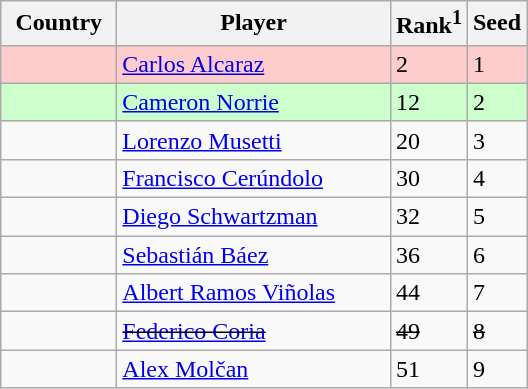<table class="sortable wikitable">
<tr>
<th width="70">Country</th>
<th width="175">Player</th>
<th>Rank<sup>1</sup></th>
<th>Seed</th>
</tr>
<tr bgcolor=#fcc>
<td></td>
<td><a href='#'>Carlos Alcaraz</a></td>
<td>2</td>
<td>1</td>
</tr>
<tr bgcolor=#cfc>
<td></td>
<td><a href='#'>Cameron Norrie</a></td>
<td>12</td>
<td>2</td>
</tr>
<tr>
<td></td>
<td><a href='#'>Lorenzo Musetti</a></td>
<td>20</td>
<td>3</td>
</tr>
<tr>
<td></td>
<td><a href='#'>Francisco Cerúndolo</a></td>
<td>30</td>
<td>4</td>
</tr>
<tr>
<td></td>
<td><a href='#'>Diego Schwartzman</a></td>
<td>32</td>
<td>5</td>
</tr>
<tr>
<td></td>
<td><a href='#'>Sebastián Báez</a></td>
<td>36</td>
<td>6</td>
</tr>
<tr>
<td></td>
<td><a href='#'>Albert Ramos Viñolas</a></td>
<td>44</td>
<td>7</td>
</tr>
<tr>
<td><s></s></td>
<td><s><a href='#'>Federico Coria</a></s></td>
<td><s>49</s></td>
<td><s>8</s></td>
</tr>
<tr>
<td></td>
<td><a href='#'>Alex Molčan</a></td>
<td>51</td>
<td>9</td>
</tr>
</table>
